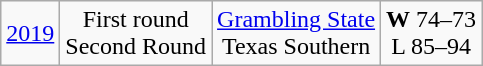<table class="wikitable">
<tr align="center">
<td><a href='#'>2019</a></td>
<td>First round<br>Second Round</td>
<td><a href='#'>Grambling State</a><br>Texas Southern</td>
<td><strong>W</strong> 74–73<br>L 85–94</td>
</tr>
</table>
